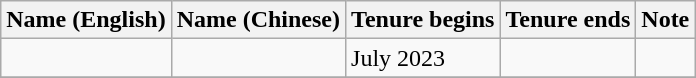<table class="wikitable">
<tr>
<th>Name (English)</th>
<th>Name (Chinese)</th>
<th>Tenure begins</th>
<th>Tenure ends</th>
<th>Note</th>
</tr>
<tr>
<td></td>
<td></td>
<td>July 2023</td>
<td></td>
<td></td>
</tr>
<tr>
</tr>
</table>
